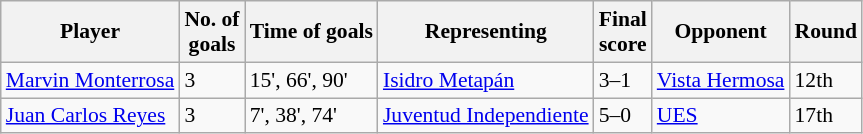<table class="wikitable sortable" style="font-size:90%;">
<tr>
<th>Player</th>
<th>No. of<br>goals</th>
<th>Time of goals</th>
<th>Representing</th>
<th>Final<br>score</th>
<th>Opponent</th>
<th>Round</th>
</tr>
<tr>
<td> <a href='#'>Marvin Monterrosa</a></td>
<td>3</td>
<td>15', 66', 90'</td>
<td><a href='#'>Isidro Metapán</a></td>
<td>3–1</td>
<td><a href='#'>Vista Hermosa</a></td>
<td>12th</td>
</tr>
<tr>
<td> <a href='#'>Juan Carlos Reyes</a></td>
<td>3</td>
<td>7', 38', 74'</td>
<td><a href='#'>Juventud Independiente</a></td>
<td>5–0</td>
<td><a href='#'>UES</a></td>
<td>17th</td>
</tr>
</table>
